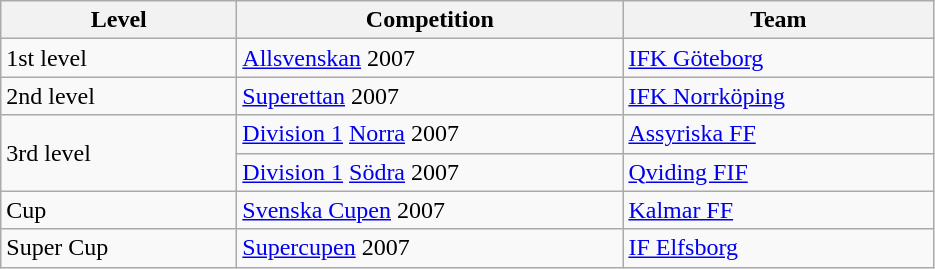<table class="wikitable" style="text-align: left;">
<tr>
<th style="width: 150px;">Level</th>
<th style="width: 250px;">Competition</th>
<th style="width: 200px;">Team</th>
</tr>
<tr>
<td>1st level</td>
<td><a href='#'>Allsvenskan</a> 2007</td>
<td><a href='#'>IFK Göteborg</a></td>
</tr>
<tr>
<td>2nd level</td>
<td><a href='#'>Superettan</a> 2007</td>
<td><a href='#'>IFK Norrköping</a></td>
</tr>
<tr>
<td rowspan="2">3rd level</td>
<td><a href='#'>Division 1</a> <a href='#'>Norra</a> 2007</td>
<td><a href='#'>Assyriska FF</a></td>
</tr>
<tr>
<td><a href='#'>Division 1</a> <a href='#'>Södra</a> 2007</td>
<td><a href='#'>Qviding FIF</a></td>
</tr>
<tr>
<td>Cup</td>
<td><a href='#'>Svenska Cupen</a> 2007</td>
<td><a href='#'>Kalmar FF</a></td>
</tr>
<tr>
<td>Super Cup</td>
<td><a href='#'>Supercupen</a> 2007</td>
<td><a href='#'>IF Elfsborg</a></td>
</tr>
</table>
